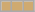<table class="wikitable" align=center valign=top cellspacing=2>
<tr bgcolor=#CFCAa67 align=center valign=top>
<td></td>
<td></td>
<td></td>
</tr>
</table>
